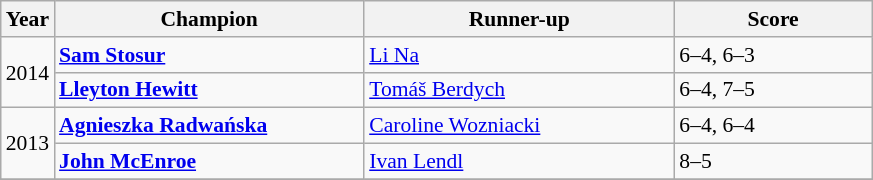<table class="wikitable" style="font-size:90%">
<tr>
<th>Year</th>
<th width="200">Champion</th>
<th width="200">Runner-up</th>
<th width="125">Score</th>
</tr>
<tr>
<td rowspan=2>2014</td>
<td> <strong><a href='#'>Sam Stosur</a></strong></td>
<td> <a href='#'>Li Na</a></td>
<td>6–4, 6–3</td>
</tr>
<tr>
<td> <strong><a href='#'>Lleyton Hewitt</a></strong></td>
<td> <a href='#'>Tomáš Berdych</a></td>
<td>6–4, 7–5</td>
</tr>
<tr>
<td rowspan=2>2013</td>
<td> <strong><a href='#'>Agnieszka Radwańska</a></strong></td>
<td> <a href='#'>Caroline Wozniacki</a></td>
<td>6–4, 6–4</td>
</tr>
<tr>
<td> <strong><a href='#'>John McEnroe</a></strong></td>
<td> <a href='#'>Ivan Lendl</a></td>
<td>8–5</td>
</tr>
<tr>
</tr>
</table>
